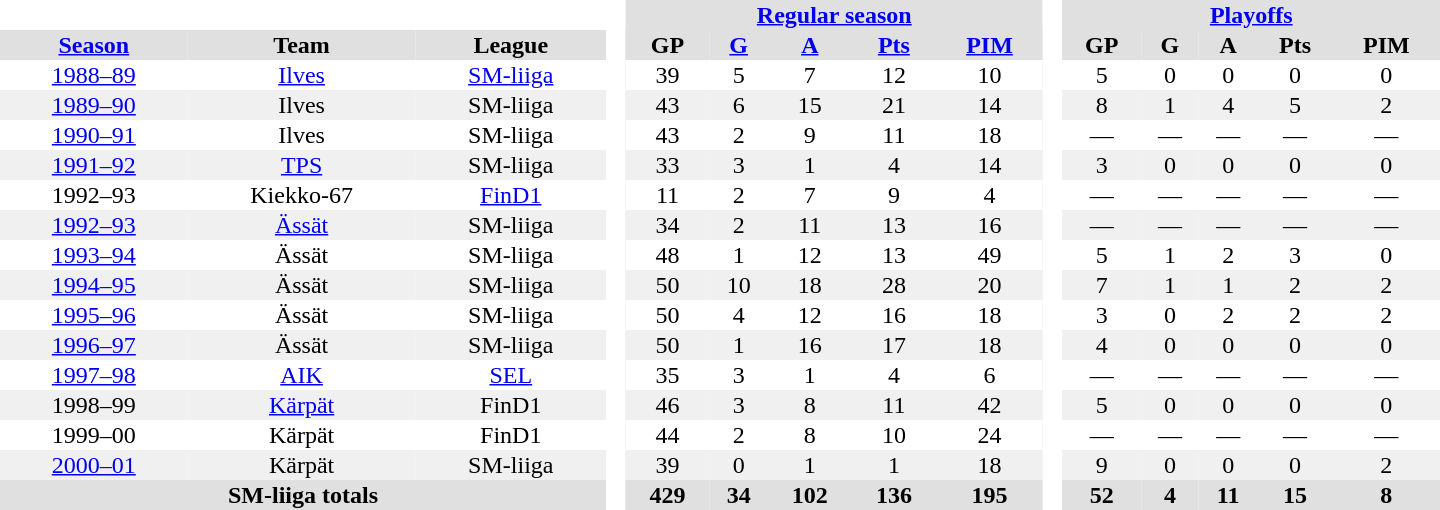<table border="0" cellpadding="1" cellspacing="0" style="text-align:center; width:60em">
<tr bgcolor="#e0e0e0">
<th colspan="3" bgcolor="#ffffff"> </th>
<th rowspan="99" bgcolor="#ffffff"> </th>
<th colspan="5"><a href='#'>Regular season</a></th>
<th rowspan="99" bgcolor="#ffffff"> </th>
<th colspan="5"><a href='#'>Playoffs</a></th>
</tr>
<tr bgcolor="#e0e0e0">
<th><a href='#'>Season</a></th>
<th>Team</th>
<th>League</th>
<th>GP</th>
<th><a href='#'>G</a></th>
<th><a href='#'>A</a></th>
<th><a href='#'>Pts</a></th>
<th><a href='#'>PIM</a></th>
<th>GP</th>
<th>G</th>
<th>A</th>
<th>Pts</th>
<th>PIM</th>
</tr>
<tr>
<td><a href='#'>1988–89</a></td>
<td><a href='#'>Ilves</a></td>
<td><a href='#'>SM-liiga</a></td>
<td>39</td>
<td>5</td>
<td>7</td>
<td>12</td>
<td>10</td>
<td>5</td>
<td>0</td>
<td>0</td>
<td>0</td>
<td>0</td>
</tr>
<tr bgcolor="#f0f0f0">
<td><a href='#'>1989–90</a></td>
<td>Ilves</td>
<td>SM-liiga</td>
<td>43</td>
<td>6</td>
<td>15</td>
<td>21</td>
<td>14</td>
<td>8</td>
<td>1</td>
<td>4</td>
<td>5</td>
<td>2</td>
</tr>
<tr>
<td><a href='#'>1990–91</a></td>
<td>Ilves</td>
<td>SM-liiga</td>
<td>43</td>
<td>2</td>
<td>9</td>
<td>11</td>
<td>18</td>
<td>—</td>
<td>—</td>
<td>—</td>
<td>—</td>
<td>—</td>
</tr>
<tr bgcolor="#f0f0f0">
<td><a href='#'>1991–92</a></td>
<td><a href='#'>TPS</a></td>
<td>SM-liiga</td>
<td>33</td>
<td>3</td>
<td>1</td>
<td>4</td>
<td>14</td>
<td>3</td>
<td>0</td>
<td>0</td>
<td>0</td>
<td>0</td>
</tr>
<tr>
<td>1992–93</td>
<td>Kiekko-67</td>
<td><a href='#'>FinD1</a></td>
<td>11</td>
<td>2</td>
<td>7</td>
<td>9</td>
<td>4</td>
<td>—</td>
<td>—</td>
<td>—</td>
<td>—</td>
<td>—</td>
</tr>
<tr bgcolor="#f0f0f0">
<td><a href='#'>1992–93</a></td>
<td><a href='#'>Ässät</a></td>
<td>SM-liiga</td>
<td>34</td>
<td>2</td>
<td>11</td>
<td>13</td>
<td>16</td>
<td>—</td>
<td>—</td>
<td>—</td>
<td>—</td>
<td>—</td>
</tr>
<tr>
<td><a href='#'>1993–94</a></td>
<td>Ässät</td>
<td>SM-liiga</td>
<td>48</td>
<td>1</td>
<td>12</td>
<td>13</td>
<td>49</td>
<td>5</td>
<td>1</td>
<td>2</td>
<td>3</td>
<td>0</td>
</tr>
<tr bgcolor="#f0f0f0">
<td><a href='#'>1994–95</a></td>
<td>Ässät</td>
<td>SM-liiga</td>
<td>50</td>
<td>10</td>
<td>18</td>
<td>28</td>
<td>20</td>
<td>7</td>
<td>1</td>
<td>1</td>
<td>2</td>
<td>2</td>
</tr>
<tr>
<td><a href='#'>1995–96</a></td>
<td>Ässät</td>
<td>SM-liiga</td>
<td>50</td>
<td>4</td>
<td>12</td>
<td>16</td>
<td>18</td>
<td>3</td>
<td>0</td>
<td>2</td>
<td>2</td>
<td>2</td>
</tr>
<tr bgcolor="#f0f0f0">
<td><a href='#'>1996–97</a></td>
<td>Ässät</td>
<td>SM-liiga</td>
<td>50</td>
<td>1</td>
<td>16</td>
<td>17</td>
<td>18</td>
<td>4</td>
<td>0</td>
<td>0</td>
<td>0</td>
<td>0</td>
</tr>
<tr>
<td><a href='#'>1997–98</a></td>
<td><a href='#'>AIK</a></td>
<td><a href='#'>SEL</a></td>
<td>35</td>
<td>3</td>
<td>1</td>
<td>4</td>
<td>6</td>
<td>—</td>
<td>—</td>
<td>—</td>
<td>—</td>
<td>—</td>
</tr>
<tr bgcolor="#f0f0f0">
<td>1998–99</td>
<td><a href='#'>Kärpät</a></td>
<td>FinD1</td>
<td>46</td>
<td>3</td>
<td>8</td>
<td>11</td>
<td>42</td>
<td>5</td>
<td>0</td>
<td>0</td>
<td>0</td>
<td>0</td>
</tr>
<tr>
<td>1999–00</td>
<td>Kärpät</td>
<td>FinD1</td>
<td>44</td>
<td>2</td>
<td>8</td>
<td>10</td>
<td>24</td>
<td>—</td>
<td>—</td>
<td>—</td>
<td>—</td>
<td>—</td>
</tr>
<tr bgcolor="#f0f0f0">
<td><a href='#'>2000–01</a></td>
<td>Kärpät</td>
<td>SM-liiga</td>
<td>39</td>
<td>0</td>
<td>1</td>
<td>1</td>
<td>18</td>
<td>9</td>
<td>0</td>
<td>0</td>
<td>0</td>
<td>2</td>
</tr>
<tr bgcolor="#e0e0e0">
<th colspan="3">SM-liiga totals</th>
<th>429</th>
<th>34</th>
<th>102</th>
<th>136</th>
<th>195</th>
<th>52</th>
<th>4</th>
<th>11</th>
<th>15</th>
<th>8</th>
</tr>
</table>
